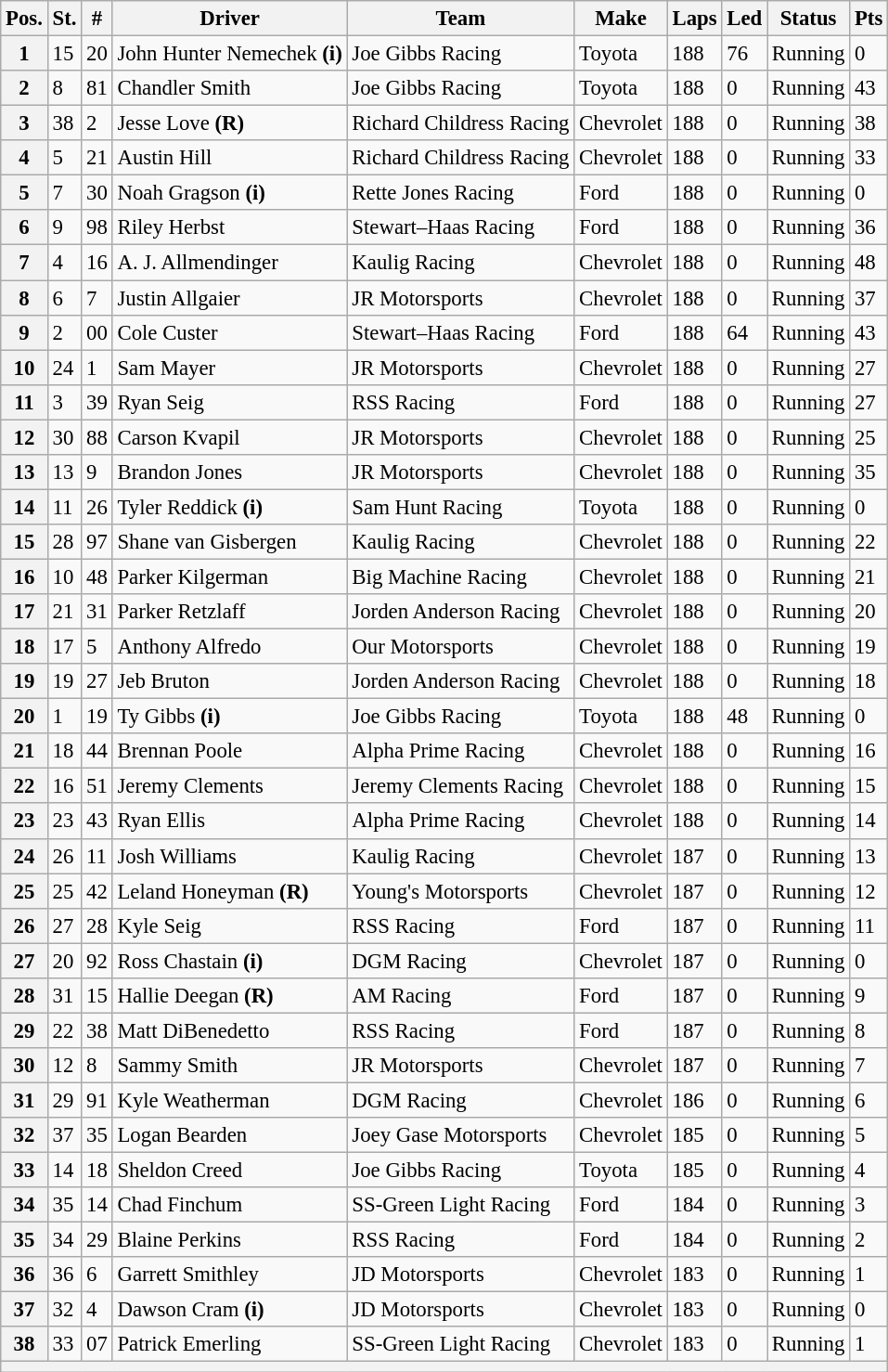<table class="wikitable" style="font-size:95%">
<tr>
<th>Pos.</th>
<th>St.</th>
<th>#</th>
<th>Driver</th>
<th>Team</th>
<th>Make</th>
<th>Laps</th>
<th>Led</th>
<th>Status</th>
<th>Pts</th>
</tr>
<tr>
<th>1</th>
<td>15</td>
<td>20</td>
<td>John Hunter Nemechek <strong>(i)</strong></td>
<td>Joe Gibbs Racing</td>
<td>Toyota</td>
<td>188</td>
<td>76</td>
<td>Running</td>
<td>0</td>
</tr>
<tr>
<th>2</th>
<td>8</td>
<td>81</td>
<td>Chandler Smith</td>
<td>Joe Gibbs Racing</td>
<td>Toyota</td>
<td>188</td>
<td>0</td>
<td>Running</td>
<td>43</td>
</tr>
<tr>
<th>3</th>
<td>38</td>
<td>2</td>
<td>Jesse Love <strong>(R)</strong></td>
<td>Richard Childress Racing</td>
<td>Chevrolet</td>
<td>188</td>
<td>0</td>
<td>Running</td>
<td>38</td>
</tr>
<tr>
<th>4</th>
<td>5</td>
<td>21</td>
<td>Austin Hill</td>
<td>Richard Childress Racing</td>
<td>Chevrolet</td>
<td>188</td>
<td>0</td>
<td>Running</td>
<td>33</td>
</tr>
<tr>
<th>5</th>
<td>7</td>
<td>30</td>
<td>Noah Gragson <strong>(i)</strong></td>
<td>Rette Jones Racing</td>
<td>Ford</td>
<td>188</td>
<td>0</td>
<td>Running</td>
<td>0</td>
</tr>
<tr>
<th>6</th>
<td>9</td>
<td>98</td>
<td>Riley Herbst</td>
<td>Stewart–Haas Racing</td>
<td>Ford</td>
<td>188</td>
<td>0</td>
<td>Running</td>
<td>36</td>
</tr>
<tr>
<th>7</th>
<td>4</td>
<td>16</td>
<td>A. J. Allmendinger</td>
<td>Kaulig Racing</td>
<td>Chevrolet</td>
<td>188</td>
<td>0</td>
<td>Running</td>
<td>48</td>
</tr>
<tr>
<th>8</th>
<td>6</td>
<td>7</td>
<td>Justin Allgaier</td>
<td>JR Motorsports</td>
<td>Chevrolet</td>
<td>188</td>
<td>0</td>
<td>Running</td>
<td>37</td>
</tr>
<tr>
<th>9</th>
<td>2</td>
<td>00</td>
<td>Cole Custer</td>
<td>Stewart–Haas Racing</td>
<td>Ford</td>
<td>188</td>
<td>64</td>
<td>Running</td>
<td>43</td>
</tr>
<tr>
<th>10</th>
<td>24</td>
<td>1</td>
<td>Sam Mayer</td>
<td>JR Motorsports</td>
<td>Chevrolet</td>
<td>188</td>
<td>0</td>
<td>Running</td>
<td>27</td>
</tr>
<tr>
<th>11</th>
<td>3</td>
<td>39</td>
<td>Ryan Seig</td>
<td>RSS Racing</td>
<td>Ford</td>
<td>188</td>
<td>0</td>
<td>Running</td>
<td>27</td>
</tr>
<tr>
<th>12</th>
<td>30</td>
<td>88</td>
<td>Carson Kvapil</td>
<td>JR Motorsports</td>
<td>Chevrolet</td>
<td>188</td>
<td>0</td>
<td>Running</td>
<td>25</td>
</tr>
<tr>
<th>13</th>
<td>13</td>
<td>9</td>
<td>Brandon Jones</td>
<td>JR Motorsports</td>
<td>Chevrolet</td>
<td>188</td>
<td>0</td>
<td>Running</td>
<td>35</td>
</tr>
<tr>
<th>14</th>
<td>11</td>
<td>26</td>
<td>Tyler Reddick <strong>(i)</strong></td>
<td>Sam Hunt Racing</td>
<td>Toyota</td>
<td>188</td>
<td>0</td>
<td>Running</td>
<td>0</td>
</tr>
<tr>
<th>15</th>
<td>28</td>
<td>97</td>
<td>Shane van Gisbergen</td>
<td>Kaulig Racing</td>
<td>Chevrolet</td>
<td>188</td>
<td>0</td>
<td>Running</td>
<td>22</td>
</tr>
<tr>
<th>16</th>
<td>10</td>
<td>48</td>
<td>Parker Kilgerman</td>
<td>Big Machine Racing</td>
<td>Chevrolet</td>
<td>188</td>
<td>0</td>
<td>Running</td>
<td>21</td>
</tr>
<tr>
<th>17</th>
<td>21</td>
<td>31</td>
<td>Parker Retzlaff</td>
<td>Jorden Anderson Racing</td>
<td>Chevrolet</td>
<td>188</td>
<td>0</td>
<td>Running</td>
<td>20</td>
</tr>
<tr>
<th>18</th>
<td>17</td>
<td>5</td>
<td>Anthony Alfredo</td>
<td>Our Motorsports</td>
<td>Chevrolet</td>
<td>188</td>
<td>0</td>
<td>Running</td>
<td>19</td>
</tr>
<tr>
<th>19</th>
<td>19</td>
<td>27</td>
<td>Jeb Bruton</td>
<td>Jorden Anderson Racing</td>
<td>Chevrolet</td>
<td>188</td>
<td>0</td>
<td>Running</td>
<td>18</td>
</tr>
<tr>
<th>20</th>
<td>1</td>
<td>19</td>
<td>Ty Gibbs <strong>(i)</strong></td>
<td>Joe Gibbs Racing</td>
<td>Toyota</td>
<td>188</td>
<td>48</td>
<td>Running</td>
<td>0</td>
</tr>
<tr>
<th>21</th>
<td>18</td>
<td>44</td>
<td>Brennan Poole</td>
<td>Alpha Prime Racing</td>
<td>Chevrolet</td>
<td>188</td>
<td>0</td>
<td>Running</td>
<td>16</td>
</tr>
<tr>
<th>22</th>
<td>16</td>
<td>51</td>
<td>Jeremy Clements</td>
<td>Jeremy Clements Racing</td>
<td>Chevrolet</td>
<td>188</td>
<td>0</td>
<td>Running</td>
<td>15</td>
</tr>
<tr>
<th>23</th>
<td>23</td>
<td>43</td>
<td>Ryan Ellis</td>
<td>Alpha Prime Racing</td>
<td>Chevrolet</td>
<td>188</td>
<td>0</td>
<td>Running</td>
<td>14</td>
</tr>
<tr>
<th>24</th>
<td>26</td>
<td>11</td>
<td>Josh Williams</td>
<td>Kaulig Racing</td>
<td>Chevrolet</td>
<td>187</td>
<td>0</td>
<td>Running</td>
<td>13</td>
</tr>
<tr>
<th>25</th>
<td>25</td>
<td>42</td>
<td>Leland Honeyman <strong>(R)</strong></td>
<td>Young's Motorsports</td>
<td>Chevrolet</td>
<td>187</td>
<td>0</td>
<td>Running</td>
<td>12</td>
</tr>
<tr>
<th>26</th>
<td>27</td>
<td>28</td>
<td>Kyle Seig</td>
<td>RSS Racing</td>
<td>Ford</td>
<td>187</td>
<td>0</td>
<td>Running</td>
<td>11</td>
</tr>
<tr>
<th>27</th>
<td>20</td>
<td>92</td>
<td>Ross Chastain <strong>(i)</strong></td>
<td>DGM Racing</td>
<td>Chevrolet</td>
<td>187</td>
<td>0</td>
<td>Running</td>
<td>0</td>
</tr>
<tr>
<th>28</th>
<td>31</td>
<td>15</td>
<td>Hallie Deegan <strong>(R)</strong></td>
<td>AM Racing</td>
<td>Ford</td>
<td>187</td>
<td>0</td>
<td>Running</td>
<td>9</td>
</tr>
<tr>
<th>29</th>
<td>22</td>
<td>38</td>
<td>Matt DiBenedetto</td>
<td>RSS Racing</td>
<td>Ford</td>
<td>187</td>
<td>0</td>
<td>Running</td>
<td>8</td>
</tr>
<tr>
<th>30</th>
<td>12</td>
<td>8</td>
<td>Sammy Smith</td>
<td>JR Motorsports</td>
<td>Chevrolet</td>
<td>187</td>
<td>0</td>
<td>Running</td>
<td>7</td>
</tr>
<tr>
<th>31</th>
<td>29</td>
<td>91</td>
<td>Kyle Weatherman</td>
<td>DGM Racing</td>
<td>Chevrolet</td>
<td>186</td>
<td>0</td>
<td>Running</td>
<td>6</td>
</tr>
<tr>
<th>32</th>
<td>37</td>
<td>35</td>
<td>Logan Bearden</td>
<td>Joey Gase Motorsports</td>
<td>Chevrolet</td>
<td>185</td>
<td>0</td>
<td>Running</td>
<td>5</td>
</tr>
<tr>
<th>33</th>
<td>14</td>
<td>18</td>
<td>Sheldon Creed</td>
<td>Joe Gibbs Racing</td>
<td>Toyota</td>
<td>185</td>
<td>0</td>
<td>Running</td>
<td>4</td>
</tr>
<tr>
<th>34</th>
<td>35</td>
<td>14</td>
<td>Chad Finchum</td>
<td>SS-Green Light Racing</td>
<td>Ford</td>
<td>184</td>
<td>0</td>
<td>Running</td>
<td>3</td>
</tr>
<tr>
<th>35</th>
<td>34</td>
<td>29</td>
<td>Blaine Perkins</td>
<td>RSS Racing</td>
<td>Ford</td>
<td>184</td>
<td>0</td>
<td>Running</td>
<td>2</td>
</tr>
<tr>
<th>36</th>
<td>36</td>
<td>6</td>
<td>Garrett Smithley</td>
<td>JD Motorsports</td>
<td>Chevrolet</td>
<td>183</td>
<td>0</td>
<td>Running</td>
<td>1</td>
</tr>
<tr>
<th>37</th>
<td>32</td>
<td>4</td>
<td>Dawson Cram <strong>(i)</strong></td>
<td>JD Motorsports</td>
<td>Chevrolet</td>
<td>183</td>
<td>0</td>
<td>Running</td>
<td>0</td>
</tr>
<tr>
<th>38</th>
<td>33</td>
<td>07</td>
<td>Patrick Emerling</td>
<td>SS-Green Light Racing</td>
<td>Chevrolet</td>
<td>183</td>
<td>0</td>
<td>Running</td>
<td>1</td>
</tr>
<tr>
<th colspan="10"></th>
</tr>
</table>
